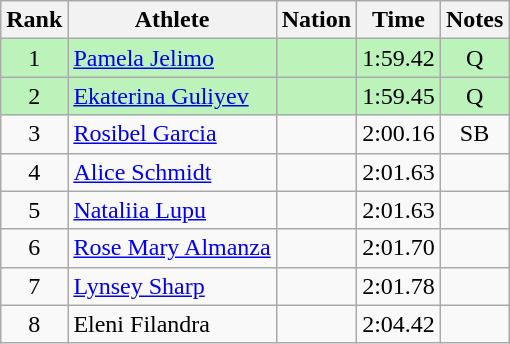<table class="wikitable sortable" style="text-align:center">
<tr>
<th>Rank</th>
<th>Athlete</th>
<th>Nation</th>
<th>Time</th>
<th>Notes</th>
</tr>
<tr bgcolor=bbf3bb>
<td>1</td>
<td align=left><a href='#'>Pamela Jelimo</a></td>
<td align=left></td>
<td>1:59.42</td>
<td>Q</td>
</tr>
<tr bgcolor=bbf3bb>
<td>2</td>
<td align=left><a href='#'>Ekaterina Guliyev</a></td>
<td align=left></td>
<td>1:59.45</td>
<td>Q</td>
</tr>
<tr>
<td>3</td>
<td align=left><a href='#'>Rosibel Garcia</a></td>
<td align=left></td>
<td>2:00.16</td>
<td>SB</td>
</tr>
<tr>
<td>4</td>
<td align=left><a href='#'>Alice Schmidt</a></td>
<td align=left></td>
<td>2:01.63</td>
<td></td>
</tr>
<tr>
<td>5</td>
<td align=left><a href='#'>Nataliia Lupu</a></td>
<td align=left></td>
<td>2:01.63</td>
<td></td>
</tr>
<tr>
<td>6</td>
<td align=left><a href='#'>Rose Mary Almanza</a></td>
<td align=left></td>
<td>2:01.70</td>
<td></td>
</tr>
<tr>
<td>7</td>
<td align=left><a href='#'>Lynsey Sharp</a></td>
<td align=left></td>
<td>2:01.78</td>
<td></td>
</tr>
<tr>
<td>8</td>
<td align=left>Eleni Filandra</td>
<td align=left></td>
<td>2:04.42</td>
<td></td>
</tr>
</table>
